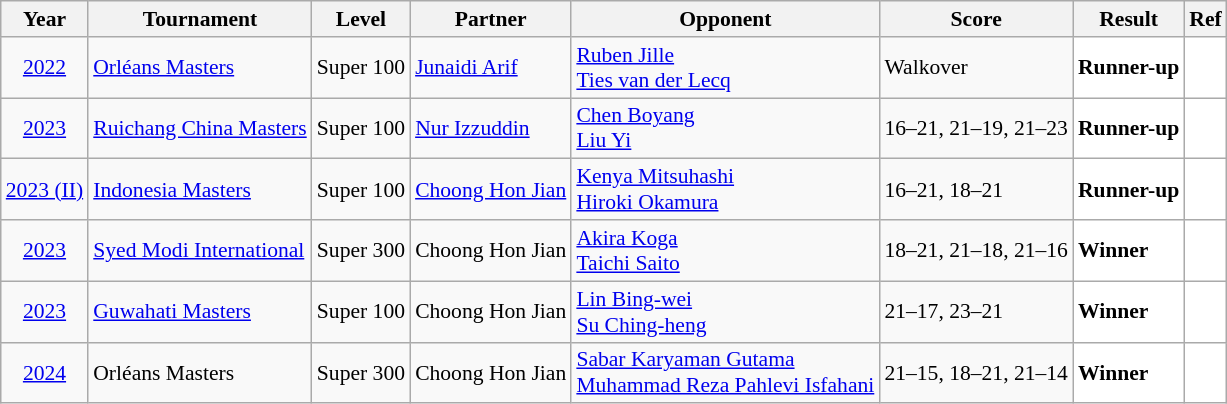<table class="sortable wikitable" style="font-size: 90%;">
<tr>
<th>Year</th>
<th>Tournament</th>
<th>Level</th>
<th>Partner</th>
<th>Opponent</th>
<th>Score</th>
<th>Result</th>
<th>Ref</th>
</tr>
<tr>
<td align="center"><a href='#'>2022</a></td>
<td align="left"><a href='#'>Orléans Masters</a></td>
<td align="left">Super 100</td>
<td align="left"> <a href='#'>Junaidi Arif</a></td>
<td align="left"> <a href='#'>Ruben Jille</a><br> <a href='#'>Ties van der Lecq</a></td>
<td align="left">Walkover</td>
<td style="text-align:left; background:white"> <strong>Runner-up</strong></td>
<td style="text-align:center; background:white"></td>
</tr>
<tr>
<td align="center"><a href='#'>2023</a></td>
<td align="left"><a href='#'>Ruichang China Masters</a></td>
<td align="left">Super 100</td>
<td align="left"> <a href='#'>Nur Izzuddin</a></td>
<td align="left"> <a href='#'>Chen Boyang</a><br> <a href='#'>Liu Yi</a></td>
<td align="left">16–21, 21–19, 21–23</td>
<td style="text-align:left; background:white"> <strong>Runner-up</strong></td>
<td style="text-align:center; background:white"></td>
</tr>
<tr>
<td align="center"><a href='#'>2023 (II)</a></td>
<td align="left"><a href='#'>Indonesia Masters</a></td>
<td align="left">Super 100</td>
<td align="left"> <a href='#'>Choong Hon Jian</a></td>
<td align="left"> <a href='#'>Kenya Mitsuhashi</a><br> <a href='#'>Hiroki Okamura</a></td>
<td align="left">16–21, 18–21</td>
<td style="text-align:left; background:white"> <strong>Runner-up</strong></td>
<td style="text-align:center; background:white"></td>
</tr>
<tr>
<td align="center"><a href='#'>2023</a></td>
<td align="left"><a href='#'>Syed Modi International</a></td>
<td align="left">Super 300</td>
<td align="left"> Choong Hon Jian</td>
<td align="left"> <a href='#'>Akira Koga</a><br> <a href='#'>Taichi Saito</a></td>
<td align="left">18–21, 21–18, 21–16</td>
<td style="text-align:left; background:white"> <strong>Winner</strong></td>
<td style="text-align:center; background:white"></td>
</tr>
<tr>
<td align="center"><a href='#'>2023</a></td>
<td align="left"><a href='#'>Guwahati Masters</a></td>
<td align="left">Super 100</td>
<td align="left"> Choong Hon Jian</td>
<td align="left"> <a href='#'>Lin Bing-wei</a><br> <a href='#'>Su Ching-heng</a></td>
<td align="left">21–17, 23–21</td>
<td style="text-align:left; background:white"> <strong>Winner</strong></td>
<td style="text-align:center; background:white"></td>
</tr>
<tr>
<td align="center"><a href='#'>2024</a></td>
<td align="left">Orléans Masters</td>
<td align="left">Super 300</td>
<td align="left"> Choong Hon Jian</td>
<td align="left"> <a href='#'>Sabar Karyaman Gutama</a><br> <a href='#'>Muhammad Reza Pahlevi Isfahani</a></td>
<td align="left">21–15, 18–21, 21–14</td>
<td style="text-align:left; background:white"> <strong>Winner</strong></td>
<td style="text-align:center; background:white"></td>
</tr>
</table>
